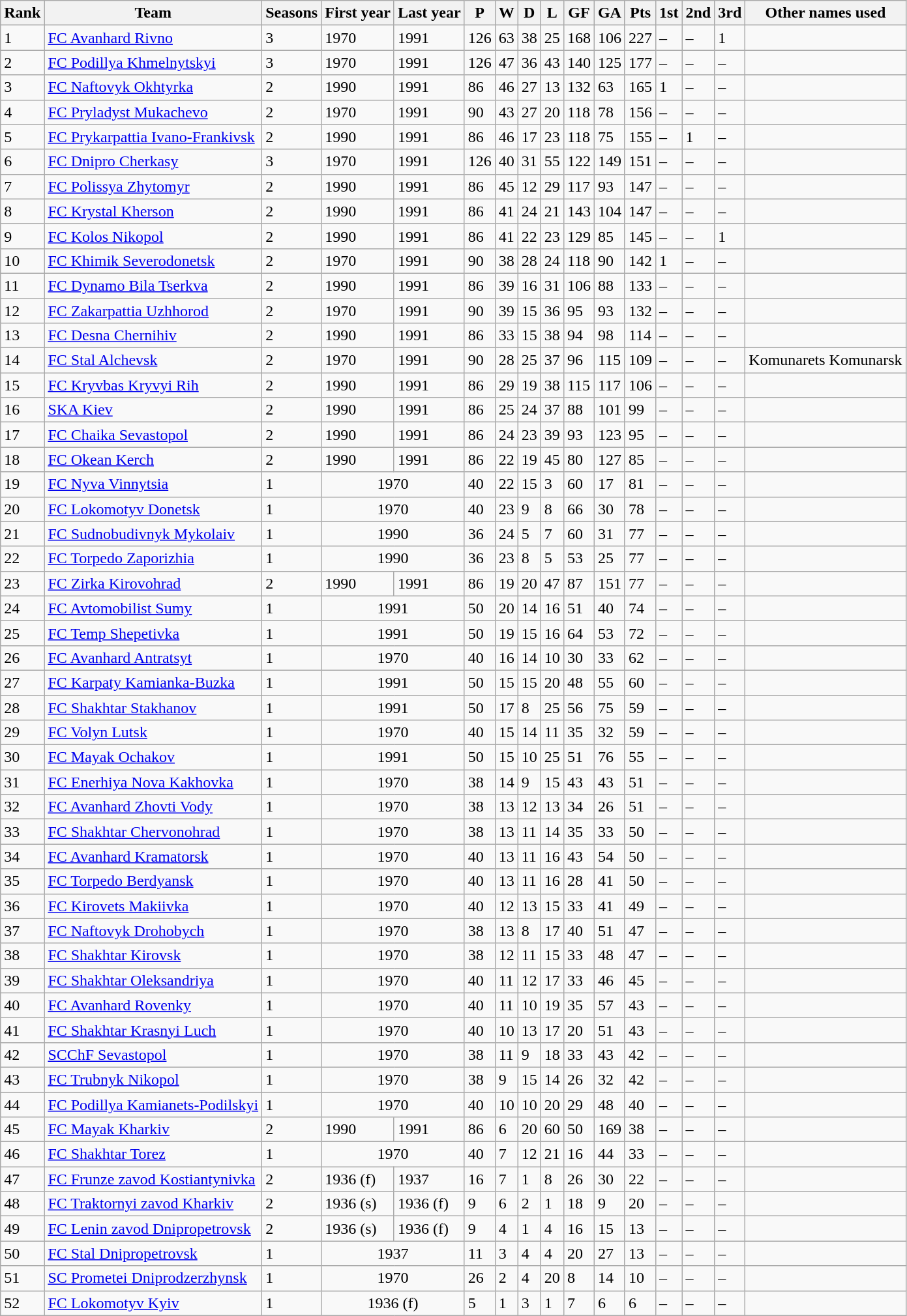<table border=1 bordercolor="#CCCCCC" class=wikitable style="font-size:100%;">
<tr align=LEFT valign=CENTER>
<th>Rank</th>
<th>Team</th>
<th>Seasons</th>
<th>First year</th>
<th>Last year</th>
<th>P</th>
<th>W</th>
<th>D</th>
<th>L</th>
<th>GF</th>
<th>GA</th>
<th>Pts</th>
<th>1st</th>
<th>2nd</th>
<th>3rd</th>
<th>Other names used</th>
</tr>
<tr>
<td>1</td>
<td><a href='#'>FC Avanhard Rivno</a></td>
<td>3</td>
<td>1970</td>
<td>1991</td>
<td>126</td>
<td>63</td>
<td>38</td>
<td>25</td>
<td>168</td>
<td>106</td>
<td>227</td>
<td>–</td>
<td>–</td>
<td>1</td>
<td></td>
</tr>
<tr>
<td>2</td>
<td><a href='#'>FC Podillya Khmelnytskyi</a></td>
<td>3</td>
<td>1970</td>
<td>1991</td>
<td>126</td>
<td>47</td>
<td>36</td>
<td>43</td>
<td>140</td>
<td>125</td>
<td>177</td>
<td>–</td>
<td>–</td>
<td>–</td>
<td></td>
</tr>
<tr>
<td>3</td>
<td><a href='#'>FC Naftovyk Okhtyrka</a></td>
<td>2</td>
<td>1990</td>
<td>1991</td>
<td>86</td>
<td>46</td>
<td>27</td>
<td>13</td>
<td>132</td>
<td>63</td>
<td>165</td>
<td>1</td>
<td>–</td>
<td>–</td>
<td></td>
</tr>
<tr>
<td>4</td>
<td><a href='#'>FC Pryladyst Mukachevo</a></td>
<td>2</td>
<td>1970</td>
<td>1991</td>
<td>90</td>
<td>43</td>
<td>27</td>
<td>20</td>
<td>118</td>
<td>78</td>
<td>156</td>
<td>–</td>
<td>–</td>
<td>–</td>
<td></td>
</tr>
<tr>
<td>5</td>
<td><a href='#'>FC Prykarpattia Ivano-Frankivsk</a></td>
<td>2</td>
<td>1990</td>
<td>1991</td>
<td>86</td>
<td>46</td>
<td>17</td>
<td>23</td>
<td>118</td>
<td>75</td>
<td>155</td>
<td>–</td>
<td>1</td>
<td>–</td>
<td></td>
</tr>
<tr>
<td>6</td>
<td><a href='#'>FC Dnipro Cherkasy</a></td>
<td>3</td>
<td>1970</td>
<td>1991</td>
<td>126</td>
<td>40</td>
<td>31</td>
<td>55</td>
<td>122</td>
<td>149</td>
<td>151</td>
<td>–</td>
<td>–</td>
<td>–</td>
<td></td>
</tr>
<tr>
<td>7</td>
<td><a href='#'>FC Polissya Zhytomyr</a></td>
<td>2</td>
<td>1990</td>
<td>1991</td>
<td>86</td>
<td>45</td>
<td>12</td>
<td>29</td>
<td>117</td>
<td>93</td>
<td>147</td>
<td>–</td>
<td>–</td>
<td>–</td>
<td></td>
</tr>
<tr>
<td>8</td>
<td><a href='#'>FC Krystal Kherson</a></td>
<td>2</td>
<td>1990</td>
<td>1991</td>
<td>86</td>
<td>41</td>
<td>24</td>
<td>21</td>
<td>143</td>
<td>104</td>
<td>147</td>
<td>–</td>
<td>–</td>
<td>–</td>
<td></td>
</tr>
<tr>
<td>9</td>
<td><a href='#'>FC Kolos Nikopol</a></td>
<td>2</td>
<td>1990</td>
<td>1991</td>
<td>86</td>
<td>41</td>
<td>22</td>
<td>23</td>
<td>129</td>
<td>85</td>
<td>145</td>
<td>–</td>
<td>–</td>
<td>1</td>
<td></td>
</tr>
<tr>
<td>10</td>
<td><a href='#'>FC Khimik Severodonetsk</a></td>
<td>2</td>
<td>1970</td>
<td>1991</td>
<td>90</td>
<td>38</td>
<td>28</td>
<td>24</td>
<td>118</td>
<td>90</td>
<td>142</td>
<td>1</td>
<td>–</td>
<td>–</td>
<td></td>
</tr>
<tr>
<td>11</td>
<td><a href='#'>FC Dynamo Bila Tserkva</a></td>
<td>2</td>
<td>1990</td>
<td>1991</td>
<td>86</td>
<td>39</td>
<td>16</td>
<td>31</td>
<td>106</td>
<td>88</td>
<td>133</td>
<td>–</td>
<td>–</td>
<td>–</td>
<td></td>
</tr>
<tr>
<td>12</td>
<td><a href='#'>FC Zakarpattia Uzhhorod</a></td>
<td>2</td>
<td>1970</td>
<td>1991</td>
<td>90</td>
<td>39</td>
<td>15</td>
<td>36</td>
<td>95</td>
<td>93</td>
<td>132</td>
<td>–</td>
<td>–</td>
<td>–</td>
<td></td>
</tr>
<tr>
<td>13</td>
<td><a href='#'>FC Desna Chernihiv</a></td>
<td>2</td>
<td>1990</td>
<td>1991</td>
<td>86</td>
<td>33</td>
<td>15</td>
<td>38</td>
<td>94</td>
<td>98</td>
<td>114</td>
<td>–</td>
<td>–</td>
<td>–</td>
<td></td>
</tr>
<tr>
<td>14</td>
<td><a href='#'>FC Stal Alchevsk</a></td>
<td>2</td>
<td>1970</td>
<td>1991</td>
<td>90</td>
<td>28</td>
<td>25</td>
<td>37</td>
<td>96</td>
<td>115</td>
<td>109</td>
<td>–</td>
<td>–</td>
<td>–</td>
<td>Komunarets Komunarsk</td>
</tr>
<tr>
<td>15</td>
<td><a href='#'>FC Kryvbas Kryvyi Rih</a></td>
<td>2</td>
<td>1990</td>
<td>1991</td>
<td>86</td>
<td>29</td>
<td>19</td>
<td>38</td>
<td>115</td>
<td>117</td>
<td>106</td>
<td>–</td>
<td>–</td>
<td>–</td>
<td></td>
</tr>
<tr>
<td>16</td>
<td><a href='#'>SKA Kiev</a></td>
<td>2</td>
<td>1990</td>
<td>1991</td>
<td>86</td>
<td>25</td>
<td>24</td>
<td>37</td>
<td>88</td>
<td>101</td>
<td>99</td>
<td>–</td>
<td>–</td>
<td>–</td>
<td></td>
</tr>
<tr>
<td>17</td>
<td><a href='#'>FC Chaika Sevastopol</a></td>
<td>2</td>
<td>1990</td>
<td>1991</td>
<td>86</td>
<td>24</td>
<td>23</td>
<td>39</td>
<td>93</td>
<td>123</td>
<td>95</td>
<td>–</td>
<td>–</td>
<td>–</td>
<td></td>
</tr>
<tr>
<td>18</td>
<td><a href='#'>FC Okean Kerch</a></td>
<td>2</td>
<td>1990</td>
<td>1991</td>
<td>86</td>
<td>22</td>
<td>19</td>
<td>45</td>
<td>80</td>
<td>127</td>
<td>85</td>
<td>–</td>
<td>–</td>
<td>–</td>
<td></td>
</tr>
<tr>
<td>19</td>
<td><a href='#'>FC Nyva Vinnytsia</a></td>
<td>1</td>
<td colspan=2 align=center>1970</td>
<td>40</td>
<td>22</td>
<td>15</td>
<td>3</td>
<td>60</td>
<td>17</td>
<td>81</td>
<td>–</td>
<td>–</td>
<td>–</td>
<td></td>
</tr>
<tr>
<td>20</td>
<td><a href='#'>FC Lokomotyv Donetsk</a></td>
<td>1</td>
<td colspan=2 align=center>1970</td>
<td>40</td>
<td>23</td>
<td>9</td>
<td>8</td>
<td>66</td>
<td>30</td>
<td>78</td>
<td>–</td>
<td>–</td>
<td>–</td>
<td></td>
</tr>
<tr>
<td>21</td>
<td><a href='#'>FC Sudnobudivnyk Mykolaiv</a></td>
<td>1</td>
<td colspan=2 align=center>1990</td>
<td>36</td>
<td>24</td>
<td>5</td>
<td>7</td>
<td>60</td>
<td>31</td>
<td>77</td>
<td>–</td>
<td>–</td>
<td>–</td>
<td></td>
</tr>
<tr>
<td>22</td>
<td><a href='#'>FC Torpedo Zaporizhia</a></td>
<td>1</td>
<td colspan=2 align=center>1990</td>
<td>36</td>
<td>23</td>
<td>8</td>
<td>5</td>
<td>53</td>
<td>25</td>
<td>77</td>
<td>–</td>
<td>–</td>
<td>–</td>
<td></td>
</tr>
<tr>
<td>23</td>
<td><a href='#'>FC Zirka Kirovohrad</a></td>
<td>2</td>
<td>1990</td>
<td>1991</td>
<td>86</td>
<td>19</td>
<td>20</td>
<td>47</td>
<td>87</td>
<td>151</td>
<td>77</td>
<td>–</td>
<td>–</td>
<td>–</td>
<td></td>
</tr>
<tr>
<td>24</td>
<td><a href='#'>FC Avtomobilist Sumy</a></td>
<td>1</td>
<td colspan=2 align=center>1991</td>
<td>50</td>
<td>20</td>
<td>14</td>
<td>16</td>
<td>51</td>
<td>40</td>
<td>74</td>
<td>–</td>
<td>–</td>
<td>–</td>
<td></td>
</tr>
<tr>
<td>25</td>
<td><a href='#'>FC Temp Shepetivka</a></td>
<td>1</td>
<td colspan=2 align=center>1991</td>
<td>50</td>
<td>19</td>
<td>15</td>
<td>16</td>
<td>64</td>
<td>53</td>
<td>72</td>
<td>–</td>
<td>–</td>
<td>–</td>
<td></td>
</tr>
<tr>
<td>26</td>
<td><a href='#'>FC Avanhard Antratsyt</a></td>
<td>1</td>
<td colspan=2 align=center>1970</td>
<td>40</td>
<td>16</td>
<td>14</td>
<td>10</td>
<td>30</td>
<td>33</td>
<td>62</td>
<td>–</td>
<td>–</td>
<td>–</td>
<td></td>
</tr>
<tr>
<td>27</td>
<td><a href='#'>FC Karpaty Kamianka-Buzka</a></td>
<td>1</td>
<td colspan=2 align=center>1991</td>
<td>50</td>
<td>15</td>
<td>15</td>
<td>20</td>
<td>48</td>
<td>55</td>
<td>60</td>
<td>–</td>
<td>–</td>
<td>–</td>
<td></td>
</tr>
<tr>
<td>28</td>
<td><a href='#'>FC Shakhtar Stakhanov</a></td>
<td>1</td>
<td colspan=2 align=center>1991</td>
<td>50</td>
<td>17</td>
<td>8</td>
<td>25</td>
<td>56</td>
<td>75</td>
<td>59</td>
<td>–</td>
<td>–</td>
<td>–</td>
<td></td>
</tr>
<tr>
<td>29</td>
<td><a href='#'>FC Volyn Lutsk</a></td>
<td>1</td>
<td colspan=2 align=center>1970</td>
<td>40</td>
<td>15</td>
<td>14</td>
<td>11</td>
<td>35</td>
<td>32</td>
<td>59</td>
<td>–</td>
<td>–</td>
<td>–</td>
<td></td>
</tr>
<tr>
<td>30</td>
<td><a href='#'>FC Mayak Ochakov</a></td>
<td>1</td>
<td colspan=2 align=center>1991</td>
<td>50</td>
<td>15</td>
<td>10</td>
<td>25</td>
<td>51</td>
<td>76</td>
<td>55</td>
<td>–</td>
<td>–</td>
<td>–</td>
<td></td>
</tr>
<tr>
<td>31</td>
<td><a href='#'>FC Enerhiya Nova Kakhovka</a></td>
<td>1</td>
<td colspan=2 align=center>1970</td>
<td>38</td>
<td>14</td>
<td>9</td>
<td>15</td>
<td>43</td>
<td>43</td>
<td>51</td>
<td>–</td>
<td>–</td>
<td>–</td>
<td></td>
</tr>
<tr>
<td>32</td>
<td><a href='#'>FC Avanhard Zhovti Vody</a></td>
<td>1</td>
<td colspan=2 align=center>1970</td>
<td>38</td>
<td>13</td>
<td>12</td>
<td>13</td>
<td>34</td>
<td>26</td>
<td>51</td>
<td>–</td>
<td>–</td>
<td>–</td>
<td></td>
</tr>
<tr>
<td>33</td>
<td><a href='#'>FC Shakhtar Chervonohrad</a></td>
<td>1</td>
<td colspan=2 align=center>1970</td>
<td>38</td>
<td>13</td>
<td>11</td>
<td>14</td>
<td>35</td>
<td>33</td>
<td>50</td>
<td>–</td>
<td>–</td>
<td>–</td>
<td></td>
</tr>
<tr>
<td>34</td>
<td><a href='#'>FC Avanhard Kramatorsk</a></td>
<td>1</td>
<td colspan=2 align=center>1970</td>
<td>40</td>
<td>13</td>
<td>11</td>
<td>16</td>
<td>43</td>
<td>54</td>
<td>50</td>
<td>–</td>
<td>–</td>
<td>–</td>
<td></td>
</tr>
<tr>
<td>35</td>
<td><a href='#'>FC Torpedo Berdyansk</a></td>
<td>1</td>
<td colspan=2 align=center>1970</td>
<td>40</td>
<td>13</td>
<td>11</td>
<td>16</td>
<td>28</td>
<td>41</td>
<td>50</td>
<td>–</td>
<td>–</td>
<td>–</td>
<td></td>
</tr>
<tr>
<td>36</td>
<td><a href='#'>FC Kirovets Makiivka</a></td>
<td>1</td>
<td colspan=2 align=center>1970</td>
<td>40</td>
<td>12</td>
<td>13</td>
<td>15</td>
<td>33</td>
<td>41</td>
<td>49</td>
<td>–</td>
<td>–</td>
<td>–</td>
<td></td>
</tr>
<tr>
<td>37</td>
<td><a href='#'>FC Naftovyk Drohobych</a></td>
<td>1</td>
<td colspan=2 align=center>1970</td>
<td>38</td>
<td>13</td>
<td>8</td>
<td>17</td>
<td>40</td>
<td>51</td>
<td>47</td>
<td>–</td>
<td>–</td>
<td>–</td>
<td></td>
</tr>
<tr>
<td>38</td>
<td><a href='#'>FC Shakhtar Kirovsk</a></td>
<td>1</td>
<td colspan=2 align=center>1970</td>
<td>38</td>
<td>12</td>
<td>11</td>
<td>15</td>
<td>33</td>
<td>48</td>
<td>47</td>
<td>–</td>
<td>–</td>
<td>–</td>
<td></td>
</tr>
<tr>
<td>39</td>
<td><a href='#'>FC Shakhtar Oleksandriya</a></td>
<td>1</td>
<td colspan=2 align=center>1970</td>
<td>40</td>
<td>11</td>
<td>12</td>
<td>17</td>
<td>33</td>
<td>46</td>
<td>45</td>
<td>–</td>
<td>–</td>
<td>–</td>
<td></td>
</tr>
<tr>
<td>40</td>
<td><a href='#'>FC Avanhard Rovenky</a></td>
<td>1</td>
<td colspan=2 align=center>1970</td>
<td>40</td>
<td>11</td>
<td>10</td>
<td>19</td>
<td>35</td>
<td>57</td>
<td>43</td>
<td>–</td>
<td>–</td>
<td>–</td>
<td></td>
</tr>
<tr>
<td>41</td>
<td><a href='#'>FC Shakhtar Krasnyi Luch</a></td>
<td>1</td>
<td colspan=2 align=center>1970</td>
<td>40</td>
<td>10</td>
<td>13</td>
<td>17</td>
<td>20</td>
<td>51</td>
<td>43</td>
<td>–</td>
<td>–</td>
<td>–</td>
<td></td>
</tr>
<tr>
<td>42</td>
<td><a href='#'>SCChF Sevastopol</a></td>
<td>1</td>
<td colspan=2 align=center>1970</td>
<td>38</td>
<td>11</td>
<td>9</td>
<td>18</td>
<td>33</td>
<td>43</td>
<td>42</td>
<td>–</td>
<td>–</td>
<td>–</td>
<td></td>
</tr>
<tr>
<td>43</td>
<td><a href='#'>FC Trubnyk Nikopol</a></td>
<td>1</td>
<td colspan=2 align=center>1970</td>
<td>38</td>
<td>9</td>
<td>15</td>
<td>14</td>
<td>26</td>
<td>32</td>
<td>42</td>
<td>–</td>
<td>–</td>
<td>–</td>
<td></td>
</tr>
<tr>
<td>44</td>
<td><a href='#'>FC Podillya Kamianets-Podilskyi</a></td>
<td>1</td>
<td colspan=2 align=center>1970</td>
<td>40</td>
<td>10</td>
<td>10</td>
<td>20</td>
<td>29</td>
<td>48</td>
<td>40</td>
<td>–</td>
<td>–</td>
<td>–</td>
<td></td>
</tr>
<tr>
<td>45</td>
<td><a href='#'>FC Mayak Kharkiv</a></td>
<td>2</td>
<td>1990</td>
<td>1991</td>
<td>86</td>
<td>6</td>
<td>20</td>
<td>60</td>
<td>50</td>
<td>169</td>
<td>38</td>
<td>–</td>
<td>–</td>
<td>–</td>
<td></td>
</tr>
<tr>
<td>46</td>
<td><a href='#'>FC Shakhtar Torez</a></td>
<td>1</td>
<td colspan=2 align=center>1970</td>
<td>40</td>
<td>7</td>
<td>12</td>
<td>21</td>
<td>16</td>
<td>44</td>
<td>33</td>
<td>–</td>
<td>–</td>
<td>–</td>
<td></td>
</tr>
<tr>
<td>47</td>
<td><a href='#'>FC Frunze zavod Kostiantynivka</a></td>
<td>2</td>
<td>1936 (f)</td>
<td>1937</td>
<td>16</td>
<td>7</td>
<td>1</td>
<td>8</td>
<td>26</td>
<td>30</td>
<td>22</td>
<td>–</td>
<td>–</td>
<td>–</td>
<td></td>
</tr>
<tr>
<td>48</td>
<td><a href='#'>FC Traktornyi zavod Kharkiv</a></td>
<td>2</td>
<td>1936 (s)</td>
<td>1936 (f)</td>
<td>9</td>
<td>6</td>
<td>2</td>
<td>1</td>
<td>18</td>
<td>9</td>
<td>20</td>
<td>–</td>
<td>–</td>
<td>–</td>
<td></td>
</tr>
<tr>
<td>49</td>
<td><a href='#'>FC Lenin zavod Dnipropetrovsk</a></td>
<td>2</td>
<td>1936 (s)</td>
<td>1936 (f)</td>
<td>9</td>
<td>4</td>
<td>1</td>
<td>4</td>
<td>16</td>
<td>15</td>
<td>13</td>
<td>–</td>
<td>–</td>
<td>–</td>
<td></td>
</tr>
<tr>
<td>50</td>
<td><a href='#'>FC Stal Dnipropetrovsk</a></td>
<td>1</td>
<td colspan=2 align=center>1937</td>
<td>11</td>
<td>3</td>
<td>4</td>
<td>4</td>
<td>20</td>
<td>27</td>
<td>13</td>
<td>–</td>
<td>–</td>
<td>–</td>
<td></td>
</tr>
<tr>
<td>51</td>
<td><a href='#'>SC Prometei Dniprodzerzhynsk</a></td>
<td>1</td>
<td colspan=2 align=center>1970</td>
<td>26</td>
<td>2</td>
<td>4</td>
<td>20</td>
<td>8</td>
<td>14</td>
<td>10</td>
<td>–</td>
<td>–</td>
<td>–</td>
<td></td>
</tr>
<tr>
<td>52</td>
<td><a href='#'>FC Lokomotyv Kyiv</a></td>
<td>1</td>
<td colspan=2 align=center>1936 (f)</td>
<td>5</td>
<td>1</td>
<td>3</td>
<td>1</td>
<td>7</td>
<td>6</td>
<td>6</td>
<td>–</td>
<td>–</td>
<td>–</td>
<td></td>
</tr>
</table>
